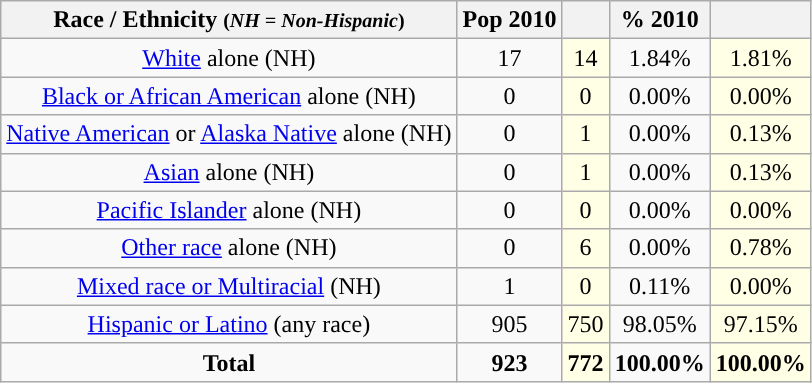<table class="wikitable" style="text-align:center;">
<tr>
<th>Race / Ethnicity <small>(<em>NH = Non-Hispanic</em>)</small></th>
<th>Pop 2010</th>
<th></th>
<th>% 2010</th>
<th></th>
</tr>
<tr>
<td><a href='#'>White</a> alone (NH)</td>
<td>17</td>
<td style='background: #ffffe6;'>14</td>
<td>1.84%</td>
<td style='background: #ffffe6;'>1.81%</td>
</tr>
<tr>
<td><a href='#'>Black or African American</a> alone (NH)</td>
<td>0</td>
<td style='background: #ffffe6;'>0</td>
<td>0.00%</td>
<td style='background: #ffffe6;'>0.00%</td>
</tr>
<tr>
<td><a href='#'>Native American</a> or <a href='#'>Alaska Native</a> alone (NH)</td>
<td>0</td>
<td style='background: #ffffe6;'>1</td>
<td>0.00%</td>
<td style='background: #ffffe6;'>0.13%</td>
</tr>
<tr>
<td><a href='#'>Asian</a> alone (NH)</td>
<td>0</td>
<td style='background: #ffffe6;'>1</td>
<td>0.00%</td>
<td style='background: #ffffe6;'>0.13%</td>
</tr>
<tr>
<td><a href='#'>Pacific Islander</a> alone (NH)</td>
<td>0</td>
<td style='background: #ffffe6;'>0</td>
<td>0.00%</td>
<td style='background: #ffffe6;'>0.00%</td>
</tr>
<tr>
<td><a href='#'>Other race</a> alone (NH)</td>
<td>0</td>
<td style='background: #ffffe6;'>6</td>
<td>0.00%</td>
<td style='background: #ffffe6;'>0.78%</td>
</tr>
<tr>
<td><a href='#'>Mixed race or Multiracial</a> (NH)</td>
<td>1</td>
<td style='background: #ffffe6;'>0</td>
<td>0.11%</td>
<td style='background: #ffffe6;'>0.00%</td>
</tr>
<tr>
<td><a href='#'>Hispanic or Latino</a> (any race)</td>
<td>905</td>
<td style='background: #ffffe6;'>750</td>
<td>98.05%</td>
<td style='background: #ffffe6;'>97.15%</td>
</tr>
<tr>
<td><strong>Total</strong></td>
<td><strong>923</strong></td>
<td style='background: #ffffe6;'><strong>772</strong></td>
<td><strong>100.00%</strong></td>
<td style='background: #ffffe6;'><strong>100.00%</strong></td>
</tr>
</table>
